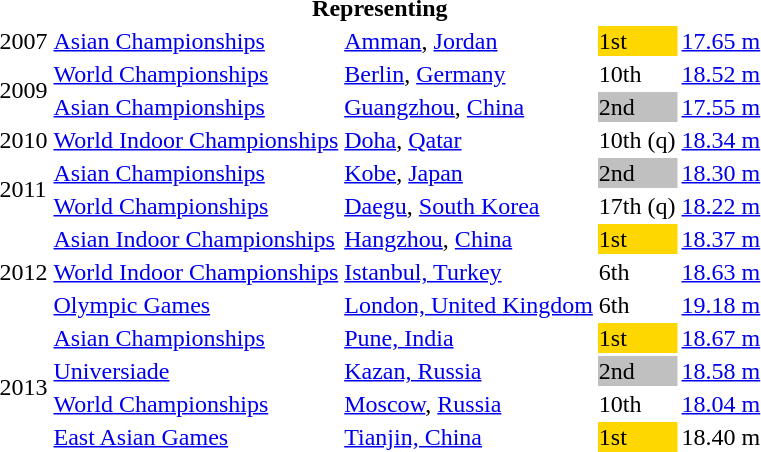<table>
<tr>
<th colspan="6">Representing </th>
</tr>
<tr>
<td>2007</td>
<td><a href='#'>Asian Championships</a></td>
<td><a href='#'>Amman</a>, <a href='#'>Jordan</a></td>
<td bgcolor=gold>1st</td>
<td><a href='#'>17.65 m</a></td>
</tr>
<tr>
<td rowspan=2>2009</td>
<td><a href='#'>World Championships</a></td>
<td><a href='#'>Berlin</a>, <a href='#'>Germany</a></td>
<td>10th</td>
<td><a href='#'>18.52 m</a></td>
</tr>
<tr>
<td><a href='#'>Asian Championships</a></td>
<td><a href='#'>Guangzhou</a>, <a href='#'>China</a></td>
<td bgcolor=silver>2nd</td>
<td><a href='#'>17.55 m</a></td>
</tr>
<tr>
<td>2010</td>
<td><a href='#'>World Indoor Championships</a></td>
<td><a href='#'>Doha</a>, <a href='#'>Qatar</a></td>
<td>10th (q)</td>
<td><a href='#'>18.34 m</a></td>
</tr>
<tr>
<td rowspan=2>2011</td>
<td><a href='#'>Asian Championships</a></td>
<td><a href='#'>Kobe</a>, <a href='#'>Japan</a></td>
<td bgcolor=silver>2nd</td>
<td><a href='#'>18.30 m</a></td>
</tr>
<tr>
<td><a href='#'>World Championships</a></td>
<td><a href='#'>Daegu</a>, <a href='#'>South Korea</a></td>
<td>17th (q)</td>
<td><a href='#'>18.22 m</a></td>
</tr>
<tr>
<td rowspan=3>2012</td>
<td><a href='#'>Asian Indoor Championships</a></td>
<td><a href='#'>Hangzhou</a>, <a href='#'>China</a></td>
<td bgcolor=gold>1st</td>
<td><a href='#'>18.37 m</a></td>
</tr>
<tr>
<td><a href='#'>World Indoor Championships</a></td>
<td><a href='#'>Istanbul, Turkey</a></td>
<td>6th</td>
<td><a href='#'>18.63 m</a></td>
</tr>
<tr>
<td><a href='#'>Olympic Games</a></td>
<td><a href='#'>London, United Kingdom</a></td>
<td>6th</td>
<td><a href='#'>19.18 m</a></td>
</tr>
<tr>
<td rowspan=4>2013</td>
<td><a href='#'>Asian Championships</a></td>
<td><a href='#'>Pune, India</a></td>
<td bgcolor=gold>1st</td>
<td><a href='#'>18.67 m</a></td>
</tr>
<tr>
<td><a href='#'>Universiade</a></td>
<td><a href='#'>Kazan, Russia</a></td>
<td bgcolor=silver>2nd</td>
<td><a href='#'>18.58 m</a></td>
</tr>
<tr>
<td><a href='#'>World Championships</a></td>
<td><a href='#'>Moscow</a>, <a href='#'>Russia</a></td>
<td>10th</td>
<td><a href='#'>18.04 m</a></td>
</tr>
<tr>
<td><a href='#'>East Asian Games</a></td>
<td><a href='#'>Tianjin, China</a></td>
<td bgcolor=gold>1st</td>
<td>18.40 m</td>
</tr>
</table>
